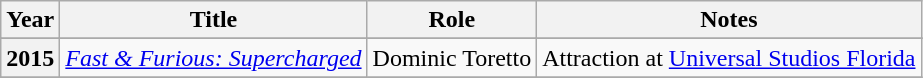<table class="wikitable sortable plainrowheaders" style="margin-right: 0;">
<tr>
<th scope="col">Year</th>
<th scope="col">Title</th>
<th scope="col">Role</th>
<th scope="col" class="unsortable">Notes</th>
</tr>
<tr>
</tr>
<tr>
<th scope="row">2015</th>
<td><em><a href='#'>Fast & Furious: Supercharged</a></em></td>
<td>Dominic Toretto</td>
<td>Attraction at <a href='#'>Universal Studios Florida</a></td>
</tr>
<tr>
</tr>
</table>
